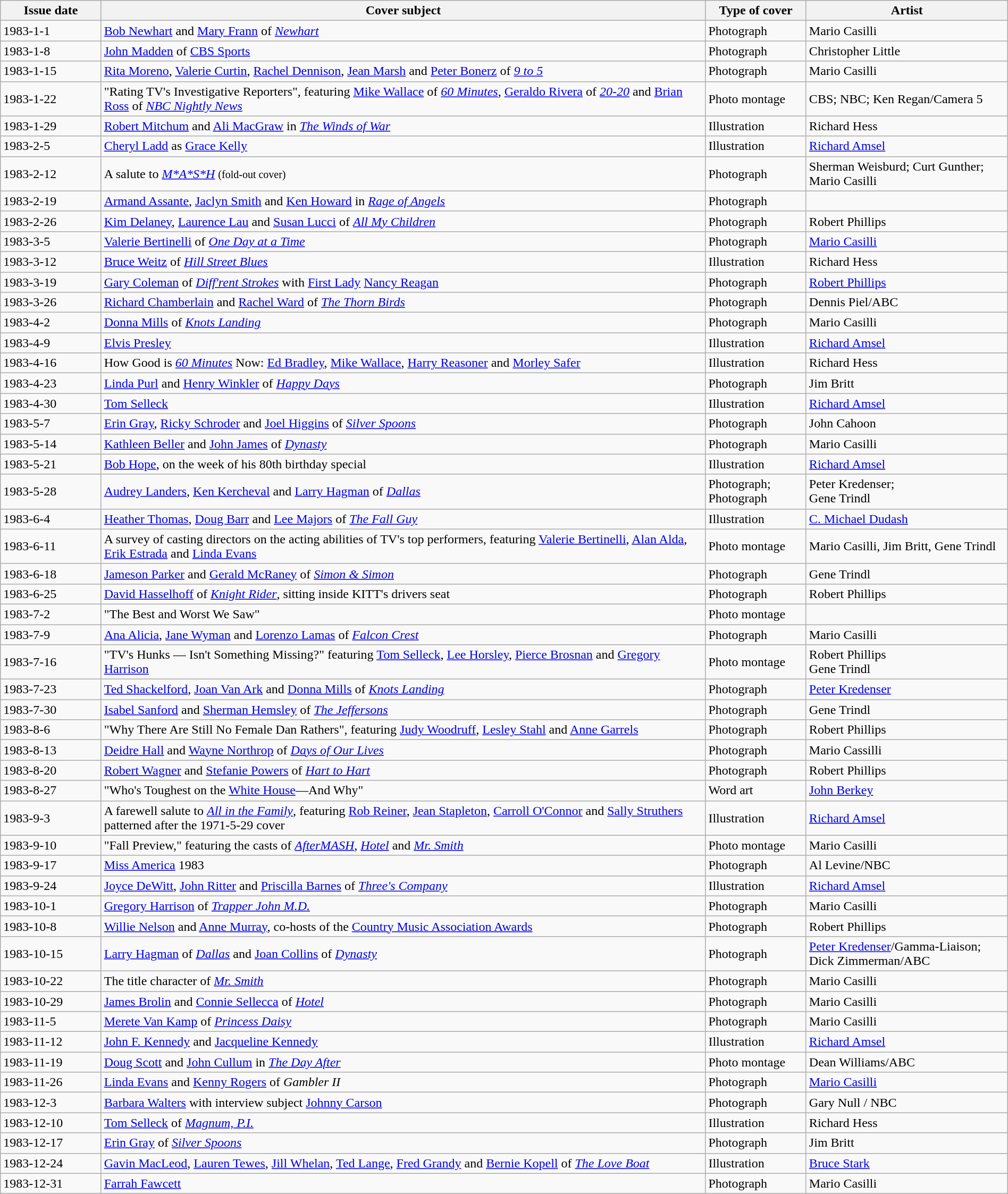<table class="wikitable sortable" width=100% style="font-size:100%;">
<tr>
<th width=10%>Issue date</th>
<th width=60%>Cover subject</th>
<th width=10%>Type of cover</th>
<th width=20%>Artist</th>
</tr>
<tr>
<td>1983-1-1</td>
<td><a href='#'>Bob Newhart</a> and <a href='#'>Mary Frann</a> of <em><a href='#'>Newhart</a></em></td>
<td>Photograph</td>
<td>Mario Casilli</td>
</tr>
<tr>
<td>1983-1-8</td>
<td><a href='#'>John Madden</a> of <a href='#'>CBS Sports</a></td>
<td>Photograph</td>
<td>Christopher Little</td>
</tr>
<tr>
<td>1983-1-15</td>
<td><a href='#'>Rita Moreno</a>, <a href='#'>Valerie Curtin</a>, <a href='#'>Rachel Dennison</a>, <a href='#'>Jean Marsh</a> and <a href='#'>Peter Bonerz</a> of <em><a href='#'>9 to 5</a></em></td>
<td>Photograph</td>
<td>Mario Casilli</td>
</tr>
<tr>
<td>1983-1-22</td>
<td>"Rating TV's Investigative Reporters", featuring <a href='#'>Mike Wallace</a> of <em><a href='#'>60 Minutes</a></em>, <a href='#'>Geraldo Rivera</a> of <em><a href='#'>20-20</a></em> and <a href='#'>Brian Ross</a> of <em><a href='#'>NBC Nightly News</a></em></td>
<td>Photo montage</td>
<td>CBS; NBC; Ken Regan/Camera 5</td>
</tr>
<tr>
<td>1983-1-29</td>
<td><a href='#'>Robert Mitchum</a> and <a href='#'>Ali MacGraw</a> in <em><a href='#'>The Winds of War</a></em></td>
<td>Illustration</td>
<td>Richard Hess</td>
</tr>
<tr>
<td>1983-2-5</td>
<td><a href='#'>Cheryl Ladd</a> as <a href='#'>Grace Kelly</a></td>
<td>Illustration</td>
<td><a href='#'>Richard Amsel</a></td>
</tr>
<tr>
<td>1983-2-12</td>
<td>A salute to <em><a href='#'>M*A*S*H</a></em> <small>(fold-out cover)</small></td>
<td>Photograph</td>
<td>Sherman Weisburd; Curt Gunther; Mario Casilli</td>
</tr>
<tr>
<td>1983-2-19</td>
<td><a href='#'>Armand Assante</a>, <a href='#'>Jaclyn Smith</a> and <a href='#'>Ken Howard</a> in <em><a href='#'>Rage of Angels</a></em></td>
<td>Photograph</td>
<td></td>
</tr>
<tr>
<td>1983-2-26</td>
<td><a href='#'>Kim Delaney</a>, <a href='#'>Laurence Lau</a> and <a href='#'>Susan Lucci</a> of <em><a href='#'>All My Children</a></em></td>
<td>Photograph</td>
<td>Robert Phillips</td>
</tr>
<tr>
<td>1983-3-5</td>
<td><a href='#'>Valerie Bertinelli</a> of <em><a href='#'>One Day at a Time</a></em></td>
<td>Photograph</td>
<td><a href='#'>Mario Casilli</a></td>
</tr>
<tr>
<td>1983-3-12</td>
<td><a href='#'>Bruce Weitz</a> of <em><a href='#'>Hill Street Blues</a></em></td>
<td>Illustration</td>
<td>Richard Hess</td>
</tr>
<tr>
<td>1983-3-19</td>
<td><a href='#'>Gary Coleman</a> of <em><a href='#'>Diff'rent Strokes</a></em> with <a href='#'>First Lady</a> <a href='#'>Nancy Reagan</a></td>
<td>Photograph</td>
<td><a href='#'>Robert Phillips</a></td>
</tr>
<tr>
<td>1983-3-26</td>
<td><a href='#'>Richard Chamberlain</a> and <a href='#'>Rachel Ward</a> of <em><a href='#'>The Thorn Birds</a></em></td>
<td>Photograph</td>
<td>Dennis Piel/ABC</td>
</tr>
<tr>
<td>1983-4-2</td>
<td><a href='#'>Donna Mills</a> of <em><a href='#'>Knots Landing</a></em></td>
<td>Photograph</td>
<td>Mario Casilli</td>
</tr>
<tr>
<td>1983-4-9</td>
<td><a href='#'>Elvis Presley</a></td>
<td>Illustration</td>
<td><a href='#'>Richard Amsel</a></td>
</tr>
<tr>
<td>1983-4-16</td>
<td>How Good is <em><a href='#'>60 Minutes</a></em> Now: <a href='#'>Ed Bradley</a>, <a href='#'>Mike Wallace</a>, <a href='#'>Harry Reasoner</a> and <a href='#'>Morley Safer</a></td>
<td>Illustration</td>
<td>Richard Hess</td>
</tr>
<tr>
<td>1983-4-23</td>
<td><a href='#'>Linda Purl</a> and <a href='#'>Henry Winkler</a> of <em><a href='#'>Happy Days</a></em></td>
<td>Photograph</td>
<td>Jim Britt</td>
</tr>
<tr>
<td>1983-4-30</td>
<td><a href='#'>Tom Selleck</a></td>
<td>Illustration</td>
<td><a href='#'>Richard Amsel</a></td>
</tr>
<tr>
<td>1983-5-7</td>
<td><a href='#'>Erin Gray</a>, <a href='#'>Ricky Schroder</a> and <a href='#'>Joel Higgins</a> of <em><a href='#'>Silver Spoons</a></em></td>
<td>Photograph</td>
<td>John Cahoon</td>
</tr>
<tr>
<td>1983-5-14</td>
<td><a href='#'>Kathleen Beller</a> and <a href='#'>John James</a> of <em><a href='#'>Dynasty</a></em></td>
<td>Photograph</td>
<td>Mario Casilli</td>
</tr>
<tr>
<td>1983-5-21</td>
<td><a href='#'>Bob Hope</a>, on the week of his 80th birthday special</td>
<td>Illustration</td>
<td><a href='#'>Richard Amsel</a></td>
</tr>
<tr>
<td>1983-5-28</td>
<td><a href='#'>Audrey Landers</a>, <a href='#'>Ken Kercheval</a> and <a href='#'>Larry Hagman</a> of <em><a href='#'>Dallas</a></em></td>
<td>Photograph;<br>Photograph</td>
<td>Peter Kredenser;<br>Gene Trindl</td>
</tr>
<tr>
<td>1983-6-4</td>
<td><a href='#'>Heather Thomas</a>, <a href='#'>Doug Barr</a> and <a href='#'>Lee Majors</a> of <em><a href='#'>The Fall Guy</a></em></td>
<td>Illustration</td>
<td><a href='#'>C. Michael Dudash</a></td>
</tr>
<tr>
<td>1983-6-11</td>
<td>A survey of casting directors on the acting abilities of TV's top performers, featuring <a href='#'>Valerie Bertinelli</a>, <a href='#'>Alan Alda</a>, <a href='#'>Erik Estrada</a> and <a href='#'>Linda Evans</a></td>
<td>Photo montage</td>
<td>Mario Casilli, Jim Britt, Gene Trindl</td>
</tr>
<tr>
<td>1983-6-18</td>
<td><a href='#'>Jameson Parker</a> and <a href='#'>Gerald McRaney</a> of <em><a href='#'>Simon & Simon</a></em></td>
<td>Photograph</td>
<td>Gene Trindl</td>
</tr>
<tr>
<td>1983-6-25</td>
<td><a href='#'>David Hasselhoff</a> of <em><a href='#'>Knight Rider</a></em>, sitting inside KITT's drivers seat</td>
<td>Photograph</td>
<td>Robert Phillips</td>
</tr>
<tr>
<td>1983-7-2</td>
<td>"The Best and Worst We Saw"</td>
<td>Photo montage</td>
<td></td>
</tr>
<tr>
<td>1983-7-9</td>
<td><a href='#'>Ana Alicia</a>, <a href='#'>Jane Wyman</a> and <a href='#'>Lorenzo Lamas</a> of <em><a href='#'>Falcon Crest</a></em></td>
<td>Photograph</td>
<td>Mario Casilli</td>
</tr>
<tr>
<td>1983-7-16</td>
<td>"TV's Hunks — Isn't Something Missing?" featuring <a href='#'>Tom Selleck</a>, <a href='#'>Lee Horsley</a>, <a href='#'>Pierce Brosnan</a> and <a href='#'>Gregory Harrison</a></td>
<td>Photo montage</td>
<td>Robert Phillips<br>Gene Trindl</td>
</tr>
<tr>
<td>1983-7-23</td>
<td><a href='#'>Ted Shackelford</a>, <a href='#'>Joan Van Ark</a> and <a href='#'>Donna Mills</a> of <em><a href='#'>Knots Landing</a></em></td>
<td>Photograph</td>
<td><a href='#'>Peter Kredenser</a></td>
</tr>
<tr>
<td>1983-7-30</td>
<td><a href='#'>Isabel Sanford</a> and <a href='#'>Sherman Hemsley</a> of <em><a href='#'>The Jeffersons</a></em></td>
<td>Photograph</td>
<td>Gene Trindl</td>
</tr>
<tr>
<td>1983-8-6</td>
<td>"Why There Are Still No Female Dan Rathers", featuring <a href='#'>Judy Woodruff</a>, <a href='#'>Lesley Stahl</a> and <a href='#'>Anne Garrels</a></td>
<td>Photograph</td>
<td>Robert Phillips</td>
</tr>
<tr>
<td>1983-8-13</td>
<td><a href='#'>Deidre Hall</a> and <a href='#'>Wayne Northrop</a> of <em><a href='#'>Days of Our Lives</a></em></td>
<td>Photograph</td>
<td>Mario Cassilli</td>
</tr>
<tr>
<td>1983-8-20</td>
<td><a href='#'>Robert Wagner</a> and <a href='#'>Stefanie Powers</a> of <em><a href='#'>Hart to Hart</a></em></td>
<td>Photograph</td>
<td>Robert Phillips</td>
</tr>
<tr>
<td>1983-8-27</td>
<td>"Who's Toughest on the <a href='#'>White House</a>—And Why"</td>
<td>Word art</td>
<td><a href='#'>John Berkey</a></td>
</tr>
<tr>
<td>1983-9-3</td>
<td>A farewell salute to <em><a href='#'>All in the Family</a></em>, featuring <a href='#'>Rob Reiner</a>, <a href='#'>Jean Stapleton</a>, <a href='#'>Carroll O'Connor</a> and <a href='#'>Sally Struthers</a> patterned after the 1971-5-29 cover</td>
<td>Illustration</td>
<td><a href='#'>Richard Amsel</a></td>
</tr>
<tr>
<td>1983-9-10</td>
<td>"Fall Preview," featuring the casts of <em><a href='#'>AfterMASH</a></em>, <em><a href='#'>Hotel</a></em> and <em><a href='#'>Mr. Smith</a></em></td>
<td>Photo montage</td>
<td>Mario Casilli</td>
</tr>
<tr>
<td>1983-9-17</td>
<td><a href='#'>Miss America</a> 1983</td>
<td>Photograph</td>
<td>Al Levine/NBC</td>
</tr>
<tr>
<td>1983-9-24</td>
<td><a href='#'>Joyce DeWitt</a>, <a href='#'>John Ritter</a> and <a href='#'>Priscilla Barnes</a> of <em><a href='#'>Three's Company</a></em></td>
<td>Illustration</td>
<td><a href='#'>Richard Amsel</a></td>
</tr>
<tr>
<td>1983-10-1</td>
<td><a href='#'>Gregory Harrison</a> of <em><a href='#'>Trapper John M.D.</a></em></td>
<td>Photograph</td>
<td>Mario Casilli</td>
</tr>
<tr>
<td>1983-10-8</td>
<td><a href='#'>Willie Nelson</a> and <a href='#'>Anne Murray</a>, co-hosts of the <a href='#'>Country Music Association Awards</a></td>
<td>Photograph</td>
<td>Robert Phillips</td>
</tr>
<tr>
<td>1983-10-15</td>
<td><a href='#'>Larry Hagman</a> of <em><a href='#'>Dallas</a></em> and <a href='#'>Joan Collins</a> of <em><a href='#'>Dynasty</a></em></td>
<td>Photograph</td>
<td><a href='#'>Peter Kredenser</a>/Gamma-Liaison; Dick Zimmerman/ABC</td>
</tr>
<tr>
<td>1983-10-22</td>
<td>The title character of <em><a href='#'>Mr. Smith</a></em></td>
<td>Photograph</td>
<td>Mario Casilli</td>
</tr>
<tr>
<td>1983-10-29</td>
<td><a href='#'>James Brolin</a> and <a href='#'>Connie Sellecca</a> of <em><a href='#'>Hotel</a></em></td>
<td>Photograph</td>
<td>Mario Casilli</td>
</tr>
<tr>
<td>1983-11-5</td>
<td><a href='#'>Merete Van Kamp</a> of <em><a href='#'>Princess Daisy</a></em></td>
<td>Photograph</td>
<td>Mario Casilli</td>
</tr>
<tr>
<td>1983-11-12</td>
<td><a href='#'>John F. Kennedy</a> and <a href='#'>Jacqueline Kennedy</a></td>
<td>Illustration</td>
<td><a href='#'>Richard Amsel</a></td>
</tr>
<tr>
<td>1983-11-19</td>
<td><a href='#'>Doug Scott</a> and <a href='#'>John Cullum</a> in <em><a href='#'>The Day After</a></em></td>
<td>Photo montage</td>
<td>Dean Williams/ABC</td>
</tr>
<tr>
<td>1983-11-26</td>
<td><a href='#'>Linda Evans</a> and <a href='#'>Kenny Rogers</a> of <em>Gambler II</em></td>
<td>Photograph</td>
<td><a href='#'>Mario Casilli</a></td>
</tr>
<tr>
<td>1983-12-3</td>
<td><a href='#'>Barbara Walters</a> with interview subject <a href='#'>Johnny Carson</a></td>
<td>Photograph</td>
<td>Gary Null / NBC</td>
</tr>
<tr>
<td>1983-12-10</td>
<td><a href='#'>Tom Selleck</a> of <em><a href='#'>Magnum, P.I.</a></em></td>
<td>Illustration</td>
<td>Richard Hess</td>
</tr>
<tr>
<td>1983-12-17</td>
<td><a href='#'>Erin Gray</a> of <em><a href='#'>Silver Spoons</a></em></td>
<td>Photograph</td>
<td>Jim Britt</td>
</tr>
<tr>
<td>1983-12-24</td>
<td><a href='#'>Gavin MacLeod</a>, <a href='#'>Lauren Tewes</a>, <a href='#'>Jill Whelan</a>, <a href='#'>Ted Lange</a>, <a href='#'>Fred Grandy</a> and <a href='#'>Bernie Kopell</a> of <em><a href='#'>The Love Boat</a></em></td>
<td>Illustration</td>
<td><a href='#'>Bruce Stark</a></td>
</tr>
<tr>
<td>1983-12-31</td>
<td><a href='#'>Farrah Fawcett</a></td>
<td>Photograph</td>
<td>Mario Casilli</td>
</tr>
</table>
